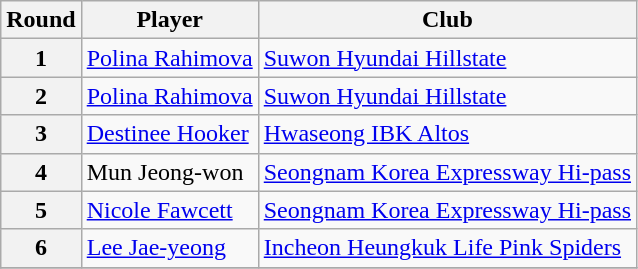<table class=wikitable>
<tr>
<th>Round</th>
<th>Player</th>
<th>Club</th>
</tr>
<tr>
<th>1</th>
<td> <a href='#'>Polina Rahimova</a></td>
<td><a href='#'>Suwon Hyundai Hillstate</a></td>
</tr>
<tr>
<th>2</th>
<td> <a href='#'>Polina Rahimova</a></td>
<td><a href='#'>Suwon Hyundai Hillstate</a></td>
</tr>
<tr>
<th>3</th>
<td> <a href='#'>Destinee Hooker</a></td>
<td><a href='#'>Hwaseong IBK Altos</a></td>
</tr>
<tr>
<th>4</th>
<td> Mun Jeong-won</td>
<td><a href='#'>Seongnam Korea Expressway Hi-pass</a></td>
</tr>
<tr>
<th>5</th>
<td> <a href='#'>Nicole Fawcett</a></td>
<td><a href='#'>Seongnam Korea Expressway Hi-pass</a></td>
</tr>
<tr>
<th>6</th>
<td> <a href='#'>Lee Jae-yeong</a></td>
<td><a href='#'>Incheon Heungkuk Life Pink Spiders</a></td>
</tr>
<tr>
</tr>
</table>
